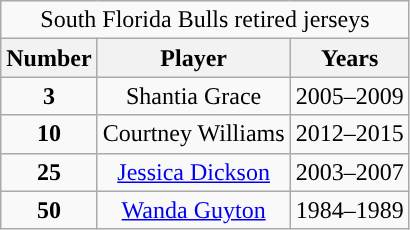<table class="wikitable sortable" style="text-align:center;">
<tr>
<td colspan="3" style="text-align:center;">South Florida Bulls retired jerseys</td>
</tr>
<tr>
<th style="text-align:center;">Number</th>
<th style="text-align:center;">Player</th>
<th style="text-align:center;">Years</th>
</tr>
<tr>
<td><strong>3</strong></td>
<td>Shantia Grace</td>
<td>2005–2009</td>
</tr>
<tr>
<td><strong>10</strong></td>
<td>Courtney Williams</td>
<td>2012–2015</td>
</tr>
<tr>
<td><strong>25</strong></td>
<td><a href='#'>Jessica Dickson</a></td>
<td>2003–2007</td>
</tr>
<tr>
<td><strong>50</strong></td>
<td><a href='#'>Wanda Guyton</a></td>
<td>1984–1989</td>
</tr>
</table>
